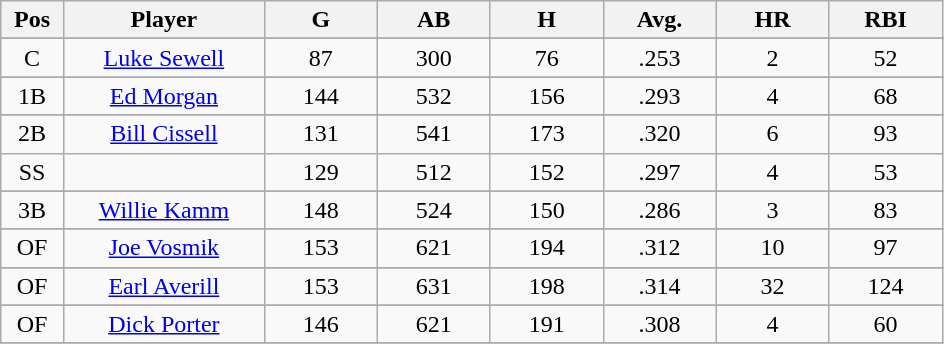<table class="wikitable sortable">
<tr>
<th bgcolor="#DDDDFF" width="5%">Pos</th>
<th bgcolor="#DDDDFF" width="16%">Player</th>
<th bgcolor="#DDDDFF" width="9%">G</th>
<th bgcolor="#DDDDFF" width="9%">AB</th>
<th bgcolor="#DDDDFF" width="9%">H</th>
<th bgcolor="#DDDDFF" width="9%">Avg.</th>
<th bgcolor="#DDDDFF" width="9%">HR</th>
<th bgcolor="#DDDDFF" width="9%">RBI</th>
</tr>
<tr>
</tr>
<tr align="center">
<td>C</td>
<td><a href='#'>Luke Sewell</a></td>
<td>87</td>
<td>300</td>
<td>76</td>
<td>.253</td>
<td>2</td>
<td>52</td>
</tr>
<tr>
</tr>
<tr align="center">
<td>1B</td>
<td><a href='#'>Ed Morgan</a></td>
<td>144</td>
<td>532</td>
<td>156</td>
<td>.293</td>
<td>4</td>
<td>68</td>
</tr>
<tr>
</tr>
<tr align="center">
<td>2B</td>
<td><a href='#'>Bill Cissell</a></td>
<td>131</td>
<td>541</td>
<td>173</td>
<td>.320</td>
<td>6</td>
<td>93</td>
</tr>
<tr align="center">
<td>SS</td>
<td></td>
<td>129</td>
<td>512</td>
<td>152</td>
<td>.297</td>
<td>4</td>
<td>53</td>
</tr>
<tr>
</tr>
<tr align="center">
<td>3B</td>
<td><a href='#'>Willie Kamm</a></td>
<td>148</td>
<td>524</td>
<td>150</td>
<td>.286</td>
<td>3</td>
<td>83</td>
</tr>
<tr>
</tr>
<tr align="center">
<td>OF</td>
<td><a href='#'>Joe Vosmik</a></td>
<td>153</td>
<td>621</td>
<td>194</td>
<td>.312</td>
<td>10</td>
<td>97</td>
</tr>
<tr>
</tr>
<tr align="center">
<td>OF</td>
<td><a href='#'>Earl Averill</a></td>
<td>153</td>
<td>631</td>
<td>198</td>
<td>.314</td>
<td>32</td>
<td>124</td>
</tr>
<tr>
</tr>
<tr align="center">
<td>OF</td>
<td><a href='#'>Dick Porter</a></td>
<td>146</td>
<td>621</td>
<td>191</td>
<td>.308</td>
<td>4</td>
<td>60</td>
</tr>
<tr align="center">
</tr>
</table>
